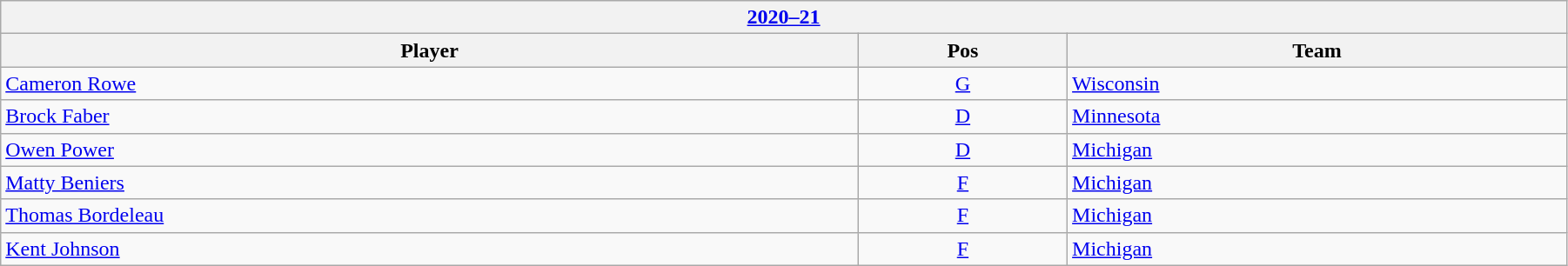<table class="wikitable" width=95%>
<tr>
<th colspan=3><a href='#'>2020–21</a></th>
</tr>
<tr>
<th>Player</th>
<th>Pos</th>
<th>Team</th>
</tr>
<tr>
<td><a href='#'>Cameron Rowe</a></td>
<td style="text-align:center;"><a href='#'>G</a></td>
<td><a href='#'>Wisconsin</a></td>
</tr>
<tr>
<td><a href='#'>Brock Faber</a></td>
<td style="text-align:center;"><a href='#'>D</a></td>
<td><a href='#'>Minnesota</a></td>
</tr>
<tr>
<td><a href='#'>Owen Power</a></td>
<td style="text-align:center;"><a href='#'>D</a></td>
<td><a href='#'>Michigan</a></td>
</tr>
<tr>
<td><a href='#'>Matty Beniers</a></td>
<td style="text-align:center;"><a href='#'>F</a></td>
<td><a href='#'>Michigan</a></td>
</tr>
<tr>
<td><a href='#'>Thomas Bordeleau</a></td>
<td style="text-align:center;"><a href='#'>F</a></td>
<td><a href='#'>Michigan</a></td>
</tr>
<tr>
<td><a href='#'>Kent Johnson</a></td>
<td style="text-align:center;"><a href='#'>F</a></td>
<td><a href='#'>Michigan</a></td>
</tr>
</table>
